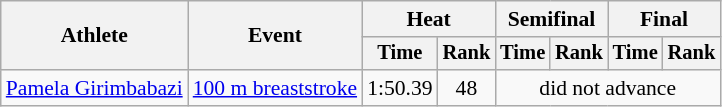<table class=wikitable style="font-size:90%">
<tr>
<th rowspan="2">Athlete</th>
<th rowspan="2">Event</th>
<th colspan="2">Heat</th>
<th colspan="2">Semifinal</th>
<th colspan="2">Final</th>
</tr>
<tr style="font-size:95%">
<th>Time</th>
<th>Rank</th>
<th>Time</th>
<th>Rank</th>
<th>Time</th>
<th>Rank</th>
</tr>
<tr align=center>
<td align=left><a href='#'>Pamela Girimbabazi</a></td>
<td align=left><a href='#'>100 m breaststroke</a></td>
<td>1:50.39</td>
<td>48</td>
<td colspan=4>did not advance</td>
</tr>
</table>
